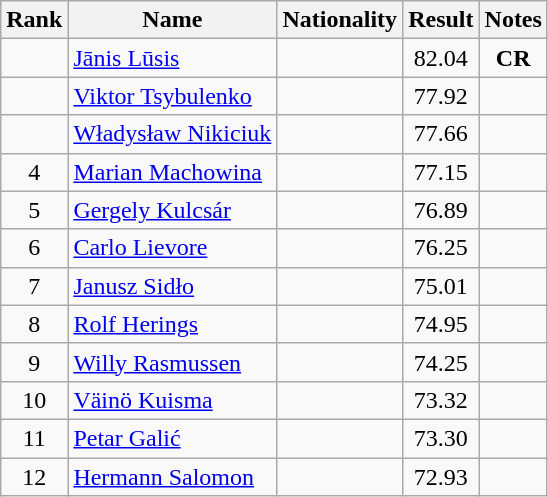<table class="wikitable sortable" style="text-align:center">
<tr>
<th>Rank</th>
<th>Name</th>
<th>Nationality</th>
<th>Result</th>
<th>Notes</th>
</tr>
<tr>
<td></td>
<td align=left><a href='#'>Jānis Lūsis</a></td>
<td align=left></td>
<td>82.04</td>
<td><strong>CR</strong></td>
</tr>
<tr>
<td></td>
<td align=left><a href='#'>Viktor Tsybulenko</a></td>
<td align=left></td>
<td>77.92</td>
<td></td>
</tr>
<tr>
<td></td>
<td align=left><a href='#'>Władysław Nikiciuk</a></td>
<td align=left></td>
<td>77.66</td>
<td></td>
</tr>
<tr>
<td>4</td>
<td align=left><a href='#'>Marian Machowina</a></td>
<td align=left></td>
<td>77.15</td>
<td></td>
</tr>
<tr>
<td>5</td>
<td align=left><a href='#'>Gergely Kulcsár</a></td>
<td align=left></td>
<td>76.89</td>
<td></td>
</tr>
<tr>
<td>6</td>
<td align=left><a href='#'>Carlo Lievore</a></td>
<td align=left></td>
<td>76.25</td>
<td></td>
</tr>
<tr>
<td>7</td>
<td align=left><a href='#'>Janusz Sidło</a></td>
<td align=left></td>
<td>75.01</td>
<td></td>
</tr>
<tr>
<td>8</td>
<td align=left><a href='#'>Rolf Herings</a></td>
<td align=left></td>
<td>74.95</td>
<td></td>
</tr>
<tr>
<td>9</td>
<td align=left><a href='#'>Willy Rasmussen</a></td>
<td align=left></td>
<td>74.25</td>
<td></td>
</tr>
<tr>
<td>10</td>
<td align=left><a href='#'>Väinö Kuisma</a></td>
<td align=left></td>
<td>73.32</td>
<td></td>
</tr>
<tr>
<td>11</td>
<td align=left><a href='#'>Petar Galić</a></td>
<td align=left></td>
<td>73.30</td>
<td></td>
</tr>
<tr>
<td>12</td>
<td align=left><a href='#'>Hermann Salomon</a></td>
<td align=left></td>
<td>72.93</td>
<td></td>
</tr>
</table>
